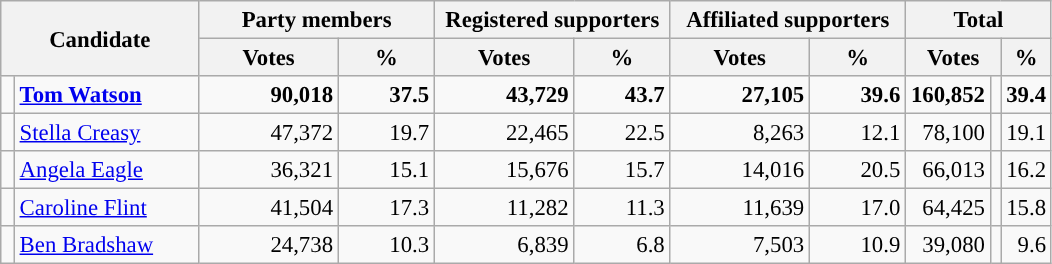<table class=wikitable style="font-size:95%;">
<tr>
<th colspan="2" scope="col" rowspan="2" width="125">Candidate</th>
<th scope="col" colspan="2" width="150">Party members</th>
<th scope="col" colspan="2" width="150">Registered supporters</th>
<th scope="col" colspan="2" width="150">Affiliated supporters</th>
<th scope="col" colspan="3" width="75">Total</th>
</tr>
<tr>
<th>Votes</th>
<th>%</th>
<th>Votes</th>
<th>%</th>
<th>Votes</th>
<th>%</th>
<th scope="col" colspan="2">Votes</th>
<th>%</th>
</tr>
<tr align="right">
<td style="background-color: "></td>
<td scope="row" align="left"><strong><a href='#'>Tom Watson</a></strong></td>
<td><strong>90,018</strong></td>
<td><strong>37.5</strong></td>
<td><strong>43,729</strong></td>
<td><strong>43.7</strong></td>
<td><strong>27,105</strong></td>
<td><strong>39.6</strong></td>
<td><strong>160,852</strong></td>
<td align=center></td>
<td><strong>39.4</strong></td>
</tr>
<tr align="right">
<td style="background-color: "></td>
<td scope="row" align="left"><a href='#'>Stella Creasy</a></td>
<td>47,372</td>
<td>19.7</td>
<td>22,465</td>
<td>22.5</td>
<td>8,263</td>
<td>12.1</td>
<td>78,100</td>
<td align=center></td>
<td>19.1</td>
</tr>
<tr align="right">
<td style="background-color: "></td>
<td scope="row" align="left"><a href='#'>Angela Eagle</a></td>
<td>36,321</td>
<td>15.1</td>
<td>15,676</td>
<td>15.7</td>
<td>14,016</td>
<td>20.5</td>
<td>66,013</td>
<td align=center></td>
<td>16.2</td>
</tr>
<tr align="right">
<td style="background-color: "></td>
<td scope="row" align="left"><a href='#'>Caroline Flint</a></td>
<td>41,504</td>
<td>17.3</td>
<td>11,282</td>
<td>11.3</td>
<td>11,639</td>
<td>17.0</td>
<td>64,425</td>
<td align=center></td>
<td>15.8</td>
</tr>
<tr align="right">
<td style="background-color: "></td>
<td scope="row" align="left"><a href='#'>Ben Bradshaw</a></td>
<td>24,738</td>
<td>10.3</td>
<td>6,839</td>
<td>6.8</td>
<td>7,503</td>
<td>10.9</td>
<td>39,080</td>
<td align=center></td>
<td>9.6</td>
</tr>
</table>
